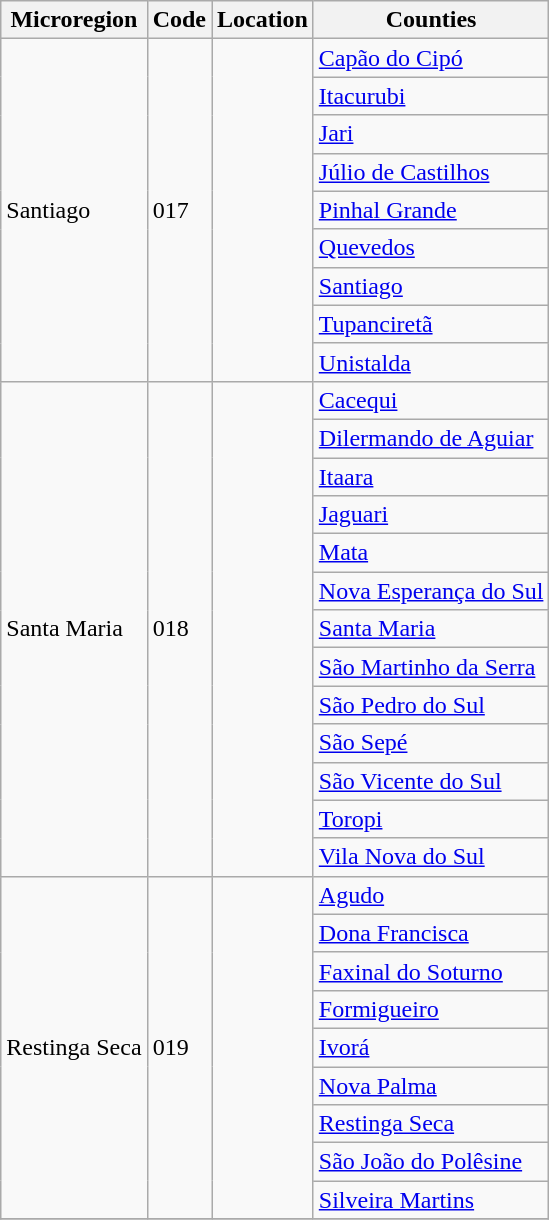<table class="wikitable sortable">
<tr>
<th>Microregion</th>
<th>Code</th>
<th>Location</th>
<th>Counties</th>
</tr>
<tr>
<td rowspan="9">Santiago</td>
<td rowspan="9">017</td>
<td rowspan="9"></td>
<td><a href='#'>Capão do Cipó</a></td>
</tr>
<tr>
<td><a href='#'>Itacurubi</a></td>
</tr>
<tr>
<td><a href='#'>Jari</a></td>
</tr>
<tr>
<td><a href='#'>Júlio de Castilhos</a></td>
</tr>
<tr>
<td><a href='#'>Pinhal Grande</a></td>
</tr>
<tr>
<td><a href='#'>Quevedos</a></td>
</tr>
<tr>
<td><a href='#'>Santiago</a></td>
</tr>
<tr>
<td><a href='#'>Tupanciretã</a></td>
</tr>
<tr>
<td><a href='#'>Unistalda</a></td>
</tr>
<tr>
<td rowspan="13">Santa Maria</td>
<td rowspan="13">018</td>
<td rowspan="13"></td>
<td><a href='#'>Cacequi</a></td>
</tr>
<tr>
<td><a href='#'>Dilermando de Aguiar</a></td>
</tr>
<tr>
<td><a href='#'>Itaara</a></td>
</tr>
<tr>
<td><a href='#'>Jaguari</a></td>
</tr>
<tr>
<td><a href='#'>Mata</a></td>
</tr>
<tr>
<td><a href='#'>Nova Esperança do Sul</a></td>
</tr>
<tr>
<td><a href='#'>Santa Maria</a></td>
</tr>
<tr>
<td><a href='#'>São Martinho da Serra</a></td>
</tr>
<tr>
<td><a href='#'>São Pedro do Sul</a></td>
</tr>
<tr>
<td><a href='#'>São Sepé</a></td>
</tr>
<tr>
<td><a href='#'>São Vicente do Sul</a></td>
</tr>
<tr>
<td><a href='#'>Toropi</a></td>
</tr>
<tr>
<td><a href='#'>Vila Nova do Sul</a></td>
</tr>
<tr>
<td rowspan="9">Restinga Seca</td>
<td rowspan="9">019</td>
<td rowspan="9"></td>
<td><a href='#'>Agudo</a></td>
</tr>
<tr>
<td><a href='#'>Dona Francisca</a></td>
</tr>
<tr>
<td><a href='#'>Faxinal do Soturno</a></td>
</tr>
<tr>
<td><a href='#'>Formigueiro</a></td>
</tr>
<tr>
<td><a href='#'>Ivorá</a></td>
</tr>
<tr>
<td><a href='#'>Nova Palma</a></td>
</tr>
<tr>
<td><a href='#'>Restinga Seca</a></td>
</tr>
<tr>
<td><a href='#'>São João do Polêsine</a></td>
</tr>
<tr>
<td><a href='#'>Silveira Martins</a></td>
</tr>
<tr>
</tr>
</table>
